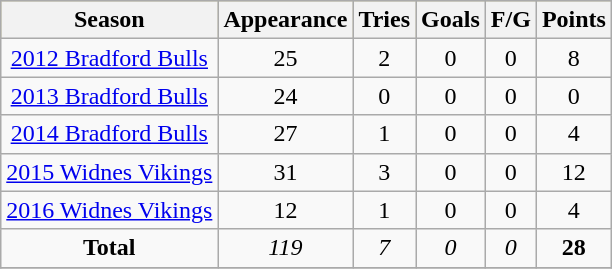<table class="wikitable" style="text-align:center;">
<tr bgcolor=#bdb76b>
<th>Season</th>
<th>Appearance</th>
<th>Tries</th>
<th>Goals</th>
<th>F/G</th>
<th>Points</th>
</tr>
<tr>
<td><a href='#'>2012 Bradford Bulls</a></td>
<td>25</td>
<td>2</td>
<td>0</td>
<td>0</td>
<td>8</td>
</tr>
<tr>
<td><a href='#'>2013 Bradford Bulls</a></td>
<td>24</td>
<td>0</td>
<td>0</td>
<td>0</td>
<td>0</td>
</tr>
<tr>
<td><a href='#'>2014 Bradford Bulls</a></td>
<td>27</td>
<td>1</td>
<td>0</td>
<td>0</td>
<td>4</td>
</tr>
<tr>
<td><a href='#'>2015 Widnes Vikings</a></td>
<td>31</td>
<td>3</td>
<td>0</td>
<td>0</td>
<td>12</td>
</tr>
<tr>
<td><a href='#'>2016 Widnes Vikings</a></td>
<td>12</td>
<td>1</td>
<td>0</td>
<td>0</td>
<td>4</td>
</tr>
<tr>
<td><strong>Total</strong></td>
<td><em>119</em></td>
<td><em>7</em></td>
<td><em>0</em></td>
<td><em>0</em></td>
<td><strong>28</strong></td>
</tr>
<tr>
</tr>
</table>
